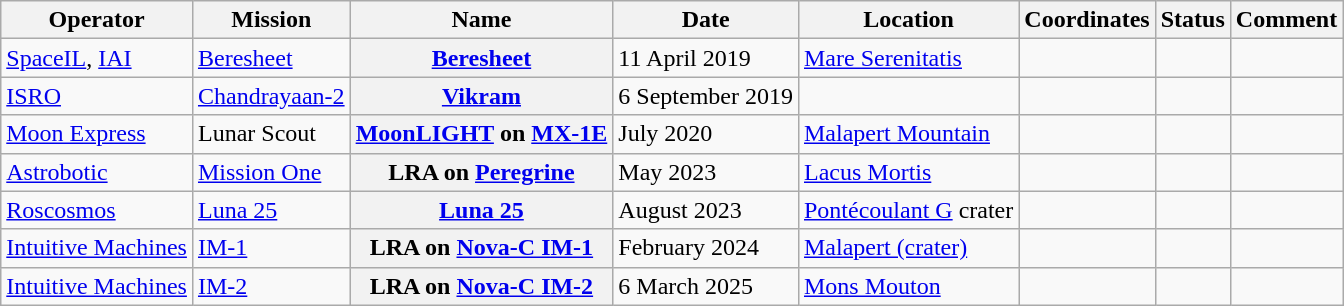<table class="sortable wikitable plainrowheaders">
<tr>
<th>Operator</th>
<th scope="col">Mission</th>
<th scope="col">Name</th>
<th scope="col">Date</th>
<th>Location</th>
<th scope="col">Coordinates</th>
<th>Status</th>
<th>Comment</th>
</tr>
<tr>
<td><a href='#'>SpaceIL</a>, <a href='#'>IAI</a></td>
<td><a href='#'>Beresheet</a></td>
<th scope="row"><strong><a href='#'>Beresheet</a></strong></th>
<td>11 April 2019</td>
<td><a href='#'>Mare Serenitatis</a></td>
<td></td>
<td></td>
<td></td>
</tr>
<tr>
<td><a href='#'>ISRO</a></td>
<td><a href='#'>Chandrayaan-2</a></td>
<th scope="row"><a href='#'><strong>Vikram</strong></a></th>
<td>6 September 2019</td>
<td></td>
<td></td>
<td></td>
<td></td>
</tr>
<tr>
<td><a href='#'>Moon Express</a></td>
<td>Lunar Scout</td>
<th scope="row"><strong><a href='#'>MoonLIGHT</a></strong> on <a href='#'>MX-1E</a></th>
<td>July 2020</td>
<td><a href='#'>Malapert Mountain</a></td>
<td></td>
<td></td>
<td></td>
</tr>
<tr>
<td><a href='#'>Astrobotic</a></td>
<td><a href='#'>Mission One</a></td>
<th scope="row"><strong>LRA</strong> on <a href='#'>Peregrine</a></th>
<td>May 2023</td>
<td><a href='#'>Lacus Mortis</a></td>
<td></td>
<td></td>
<td></td>
</tr>
<tr>
<td><a href='#'>Roscosmos</a></td>
<td><a href='#'>Luna 25</a></td>
<th scope="row"><strong><a href='#'>Luna 25</a></strong></th>
<td>August 2023</td>
<td><a href='#'>Pontécoulant G</a> crater</td>
<td></td>
<td></td>
<td></td>
</tr>
<tr>
<td><a href='#'>Intuitive Machines</a></td>
<td><a href='#'>IM-1</a></td>
<th scope="row"><strong>LRA</strong> on <a href='#'>Nova-C IM-1</a></th>
<td>February 2024</td>
<td><a href='#'>Malapert (crater)</a></td>
<td></td>
<td></td>
<td></td>
</tr>
<tr>
<td><a href='#'>Intuitive Machines</a></td>
<td><a href='#'>IM-2</a></td>
<th scope="row"><strong>LRA</strong> on <a href='#'>Nova-C IM-2</a></th>
<td>6 March 2025</td>
<td><a href='#'>Mons Mouton</a></td>
<td></td>
<td></td>
<td></td>
</tr>
</table>
